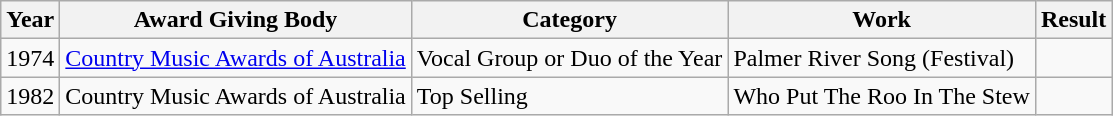<table class="wikitable">
<tr>
<th>Year</th>
<th>Award Giving Body</th>
<th>Category</th>
<th>Work</th>
<th>Result</th>
</tr>
<tr>
<td>1974</td>
<td><a href='#'>Country Music Awards of Australia</a></td>
<td>Vocal Group or Duo of the Year</td>
<td>Palmer River Song (Festival)</td>
<td></td>
</tr>
<tr>
<td>1982</td>
<td>Country Music Awards of Australia</td>
<td>Top Selling</td>
<td>Who Put The Roo In The Stew</td>
<td></td>
</tr>
</table>
